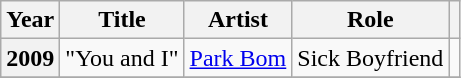<table class="wikitable sortable plainrowheaders">
<tr>
<th scope="col">Year</th>
<th scope="col">Title</th>
<th scope="col">Artist</th>
<th scope="col">Role</th>
<th scope="col" class="unsortable"></th>
</tr>
<tr>
<th scope="row">2009</th>
<td>"You and I"</td>
<td><a href='#'>Park Bom</a></td>
<td>Sick Boyfriend</td>
<td></td>
</tr>
<tr>
</tr>
</table>
